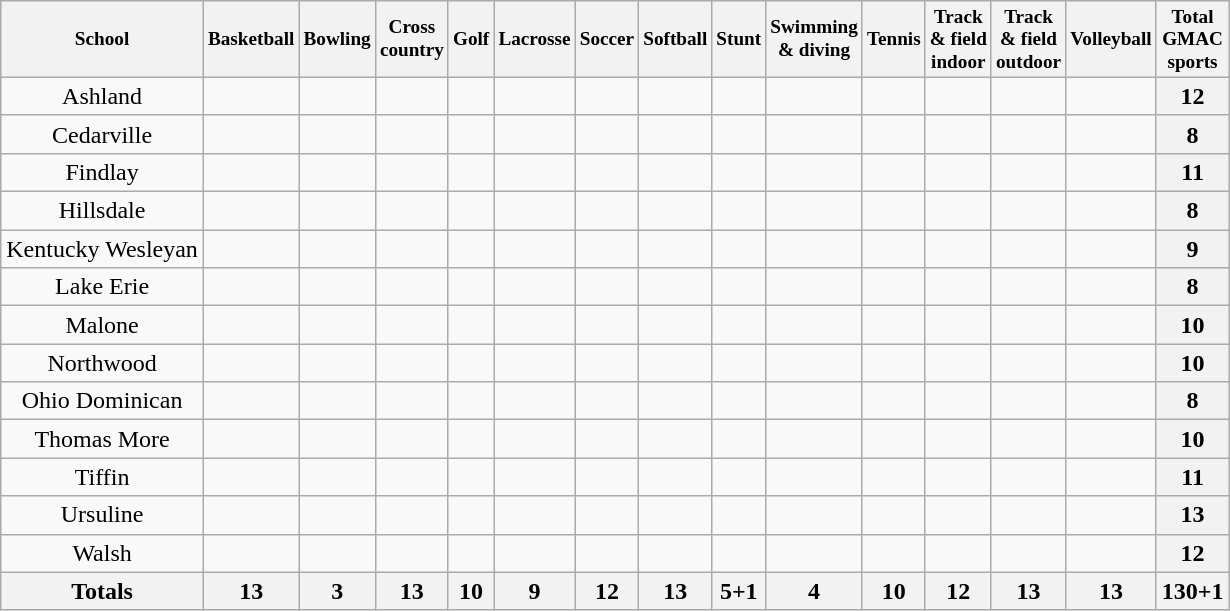<table class="wikitable" style="text-align:center">
<tr style="font-size:80%">
<th>School</th>
<th>Basketball</th>
<th>Bowling</th>
<th>Cross<br>country</th>
<th>Golf</th>
<th>Lacrosse</th>
<th>Soccer</th>
<th>Softball</th>
<th>Stunt</th>
<th>Swimming<br>& diving</th>
<th>Tennis</th>
<th>Track<br>& field<br>indoor</th>
<th>Track<br>& field<br>outdoor</th>
<th>Volleyball</th>
<th>Total<br>GMAC<br>sports</th>
</tr>
<tr>
<td>Ashland</td>
<td></td>
<td></td>
<td></td>
<td></td>
<td></td>
<td></td>
<td></td>
<td></td>
<td></td>
<td></td>
<td></td>
<td></td>
<td></td>
<th>12</th>
</tr>
<tr>
<td>Cedarville</td>
<td></td>
<td></td>
<td></td>
<td></td>
<td></td>
<td></td>
<td></td>
<td></td>
<td></td>
<td></td>
<td></td>
<td></td>
<td></td>
<th>8</th>
</tr>
<tr>
<td>Findlay</td>
<td></td>
<td></td>
<td></td>
<td></td>
<td></td>
<td></td>
<td></td>
<td></td>
<td></td>
<td></td>
<td></td>
<td></td>
<td></td>
<th>11</th>
</tr>
<tr>
<td>Hillsdale</td>
<td></td>
<td></td>
<td></td>
<td></td>
<td></td>
<td></td>
<td></td>
<td></td>
<td></td>
<td></td>
<td></td>
<td></td>
<td></td>
<th>8</th>
</tr>
<tr>
<td>Kentucky Wesleyan</td>
<td></td>
<td></td>
<td></td>
<td></td>
<td></td>
<td></td>
<td></td>
<td></td>
<td></td>
<td></td>
<td></td>
<td></td>
<td></td>
<th>9</th>
</tr>
<tr>
<td>Lake Erie</td>
<td></td>
<td></td>
<td></td>
<td></td>
<td></td>
<td></td>
<td></td>
<td></td>
<td></td>
<td></td>
<td></td>
<td></td>
<td></td>
<th>8</th>
</tr>
<tr>
<td>Malone</td>
<td></td>
<td></td>
<td></td>
<td></td>
<td></td>
<td></td>
<td></td>
<td></td>
<td></td>
<td></td>
<td></td>
<td></td>
<td></td>
<th>10</th>
</tr>
<tr>
<td>Northwood</td>
<td></td>
<td></td>
<td></td>
<td></td>
<td></td>
<td></td>
<td></td>
<td></td>
<td></td>
<td></td>
<td></td>
<td></td>
<td></td>
<th>10</th>
</tr>
<tr>
<td>Ohio Dominican</td>
<td></td>
<td></td>
<td></td>
<td></td>
<td></td>
<td></td>
<td></td>
<td></td>
<td></td>
<td></td>
<td></td>
<td></td>
<td></td>
<th>8</th>
</tr>
<tr>
<td>Thomas More</td>
<td></td>
<td></td>
<td></td>
<td></td>
<td></td>
<td></td>
<td></td>
<td></td>
<td></td>
<td></td>
<td></td>
<td></td>
<td></td>
<th>10</th>
</tr>
<tr>
<td>Tiffin</td>
<td></td>
<td></td>
<td></td>
<td></td>
<td></td>
<td></td>
<td></td>
<td></td>
<td></td>
<td></td>
<td></td>
<td></td>
<td></td>
<th>11</th>
</tr>
<tr>
<td>Ursuline</td>
<td></td>
<td></td>
<td></td>
<td></td>
<td></td>
<td></td>
<td></td>
<td></td>
<td></td>
<td></td>
<td></td>
<td></td>
<td></td>
<th>13</th>
</tr>
<tr>
<td>Walsh</td>
<td></td>
<td></td>
<td></td>
<td></td>
<td></td>
<td></td>
<td></td>
<td></td>
<td></td>
<td></td>
<td></td>
<td></td>
<td></td>
<th>12</th>
</tr>
<tr>
<th>Totals</th>
<th>13</th>
<th>3</th>
<th>13</th>
<th>10</th>
<th>9</th>
<th>12</th>
<th>13</th>
<th>5+1</th>
<th>4</th>
<th>10</th>
<th>12</th>
<th>13</th>
<th>13</th>
<th>130+1</th>
</tr>
</table>
